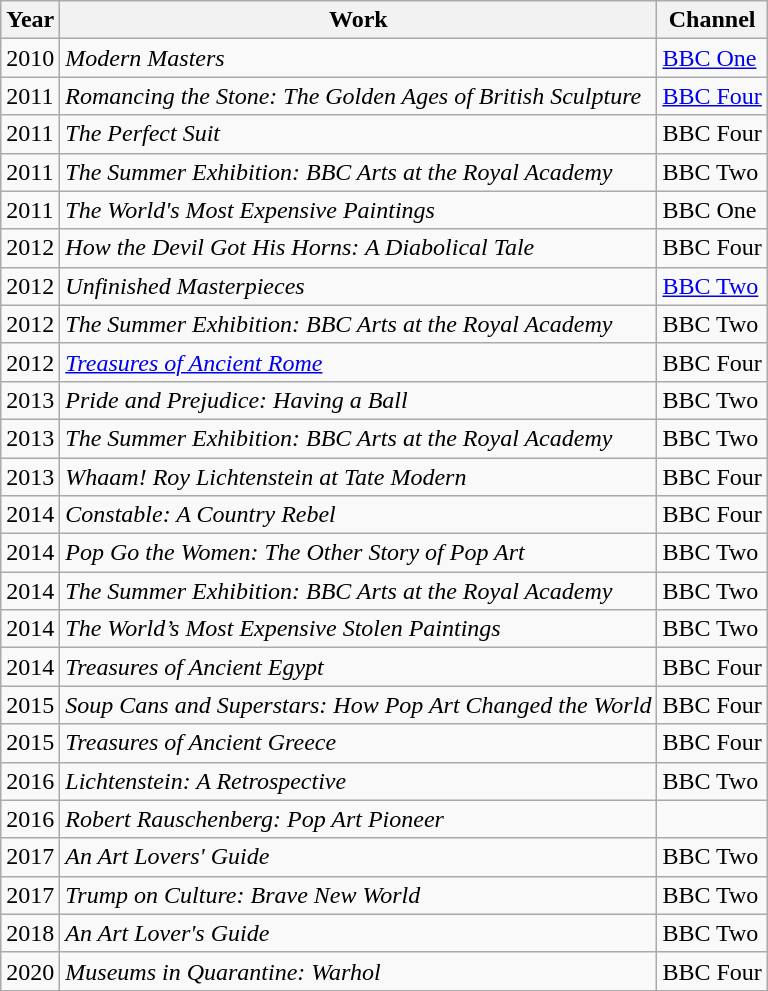<table class="wikitable">
<tr>
<th>Year</th>
<th>Work</th>
<th>Channel</th>
</tr>
<tr>
<td>2010</td>
<td><em>Modern Masters</em></td>
<td><a href='#'>BBC One</a></td>
</tr>
<tr>
<td>2011</td>
<td><em>Romancing the Stone: The Golden Ages of British Sculpture</em></td>
<td><a href='#'>BBC Four</a></td>
</tr>
<tr>
<td>2011</td>
<td><em>The Perfect Suit</em></td>
<td>BBC Four</td>
</tr>
<tr>
<td>2011</td>
<td><em>The Summer Exhibition: BBC Arts at the Royal Academy</em></td>
<td>BBC Two</td>
</tr>
<tr>
<td>2011</td>
<td><em>The World's Most Expensive Paintings</em></td>
<td>BBC One</td>
</tr>
<tr>
<td>2012</td>
<td><em>How the Devil Got His Horns: A Diabolical Tale</em></td>
<td>BBC Four</td>
</tr>
<tr>
<td>2012</td>
<td><em>Unfinished Masterpieces</em></td>
<td><a href='#'>BBC Two</a></td>
</tr>
<tr>
<td>2012</td>
<td><em>The Summer Exhibition: BBC Arts at the Royal Academy</em></td>
<td>BBC Two</td>
</tr>
<tr>
<td>2012</td>
<td><em><a href='#'>Treasures of Ancient Rome</a></em></td>
<td>BBC Four</td>
</tr>
<tr>
<td>2013</td>
<td><em>Pride and Prejudice: Having a Ball</em></td>
<td>BBC Two</td>
</tr>
<tr>
<td>2013</td>
<td><em>The Summer Exhibition: BBC Arts at the Royal Academy</em></td>
<td>BBC Two</td>
</tr>
<tr>
<td>2013</td>
<td><em>Whaam! Roy Lichtenstein at Tate Modern</em></td>
<td>BBC Four</td>
</tr>
<tr>
<td>2014</td>
<td><em>Constable: A Country Rebel</em></td>
<td>BBC Four</td>
</tr>
<tr>
<td>2014</td>
<td><em>Pop Go the Women: The Other Story of Pop Art</em></td>
<td>BBC Two</td>
</tr>
<tr>
<td>2014</td>
<td><em>The Summer Exhibition: BBC Arts at the Royal Academy</em></td>
<td>BBC Two</td>
</tr>
<tr>
<td>2014</td>
<td><em>The World’s Most Expensive Stolen Paintings</em></td>
<td>BBC Two</td>
</tr>
<tr>
<td>2014</td>
<td><em>Treasures of Ancient Egypt</em></td>
<td>BBC Four</td>
</tr>
<tr>
<td>2015</td>
<td><em>Soup Cans and Superstars: How Pop Art Changed the World</em></td>
<td>BBC Four</td>
</tr>
<tr>
<td>2015</td>
<td><em>Treasures of Ancient Greece</em></td>
<td>BBC Four</td>
</tr>
<tr>
<td>2016</td>
<td><em>Lichtenstein: A Retrospective</em></td>
<td>BBC Two</td>
</tr>
<tr>
<td>2016</td>
<td><em>Robert Rauschenberg: Pop Art Pioneer</em></td>
<td></td>
</tr>
<tr>
<td>2017</td>
<td><em>An Art Lovers' Guide</em></td>
<td>BBC Two</td>
</tr>
<tr>
<td>2017</td>
<td><em>Trump on Culture: Brave New World</em></td>
<td>BBC Two</td>
</tr>
<tr>
<td>2018</td>
<td><em>An Art Lover's Guide</em></td>
<td>BBC Two</td>
</tr>
<tr>
<td>2020</td>
<td><em>Museums in Quarantine: Warhol </em></td>
<td>BBC Four</td>
</tr>
</table>
